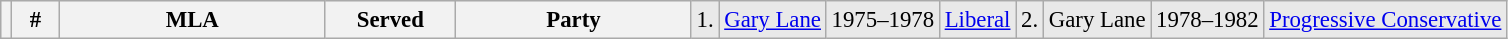<table class="wikitable" style="font-size: 95%; clear:both">
<tr style="background-color:#E9E9E9">
<th></th>
<th style="width: 25px">#</th>
<th style="width: 170px">MLA</th>
<th style="width: 80px">Served</th>
<th style="width: 150px">Party<br></th>
<td>1.</td>
<td><a href='#'>Gary Lane</a></td>
<td>1975–1978</td>
<td><a href='#'>Liberal</a><br></td>
<td>2.</td>
<td>Gary Lane</td>
<td>1978–1982</td>
<td><a href='#'>Progressive Conservative</a></td>
</tr>
</table>
